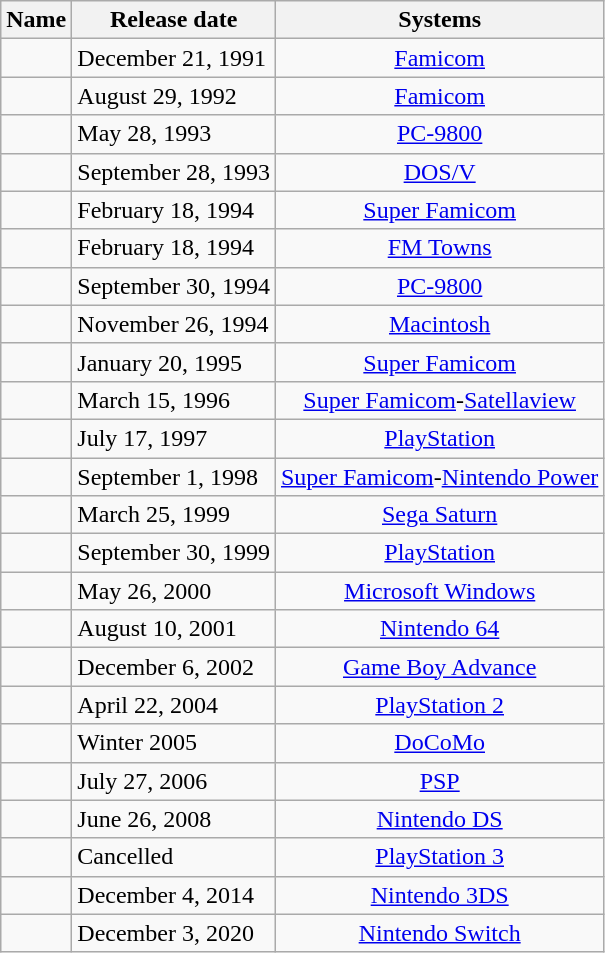<table class="wikitable">
<tr>
<th>Name</th>
<th>Release date</th>
<th>Systems</th>
</tr>
<tr>
<td style="text-align: center; top"></td>
<td>December 21, 1991</td>
<td style="text-align: center; top"><a href='#'>Famicom</a></td>
</tr>
<tr>
<td style="text-align: center; top"></td>
<td>August 29, 1992</td>
<td style="text-align: center; top"><a href='#'>Famicom</a></td>
</tr>
<tr>
<td style="text-align: center; top"></td>
<td>May 28, 1993</td>
<td style="text-align: center; top"><a href='#'>PC-9800</a></td>
</tr>
<tr>
<td style="text-align: center; top"></td>
<td>September 28, 1993</td>
<td style="text-align: center; top"><a href='#'>DOS/V</a></td>
</tr>
<tr>
<td style="text-align: center; top"></td>
<td>February 18, 1994</td>
<td style="text-align: center; top"><a href='#'>Super Famicom</a></td>
</tr>
<tr>
<td style="text-align: center; top"></td>
<td>February 18, 1994</td>
<td style="text-align: center; top"><a href='#'>FM Towns</a></td>
</tr>
<tr>
<td style="text-align: center; top"></td>
<td>September 30, 1994</td>
<td style="text-align: center; top"><a href='#'>PC-9800</a></td>
</tr>
<tr>
<td style="text-align: center; top"></td>
<td>November 26, 1994</td>
<td style="text-align: center; top"><a href='#'>Macintosh</a></td>
</tr>
<tr>
<td style="text-align: center; top"></td>
<td>January 20, 1995</td>
<td style="text-align: center; top"><a href='#'>Super Famicom</a></td>
</tr>
<tr>
<td style="text-align: center; top"></td>
<td>March 15, 1996</td>
<td style="text-align: center; top"><a href='#'>Super Famicom</a>-<a href='#'>Satellaview</a></td>
</tr>
<tr>
<td style="text-align: center; top"></td>
<td>July 17, 1997</td>
<td style="text-align: center; top"><a href='#'>PlayStation</a></td>
</tr>
<tr>
<td style="text-align: center; top"></td>
<td>September 1, 1998</td>
<td style="text-align: center; top"><a href='#'>Super Famicom</a>-<a href='#'>Nintendo Power</a></td>
</tr>
<tr>
<td style="text-align: center; top"></td>
<td>March 25, 1999</td>
<td style="text-align: center; top"><a href='#'>Sega Saturn</a></td>
</tr>
<tr>
<td style="text-align: center; top"></td>
<td>September 30, 1999</td>
<td style="text-align: center; top"><a href='#'>PlayStation</a></td>
</tr>
<tr>
<td style="text-align: center; top"></td>
<td>May 26, 2000</td>
<td style="text-align: center; top"><a href='#'>Microsoft Windows</a></td>
</tr>
<tr>
<td style="text-align: center; top"></td>
<td>August 10, 2001</td>
<td style="text-align: center; top"><a href='#'>Nintendo 64</a></td>
</tr>
<tr>
<td style="text-align: center; top"></td>
<td>December 6, 2002</td>
<td style="text-align: center; top"><a href='#'>Game Boy Advance</a></td>
</tr>
<tr>
<td style="text-align: center; top"></td>
<td>April 22, 2004</td>
<td style="text-align: center; top"><a href='#'>PlayStation 2</a></td>
</tr>
<tr>
<td style="text-align: center; top"></td>
<td>Winter 2005</td>
<td style="text-align: center; top"><a href='#'>DoCoMo</a></td>
</tr>
<tr>
<td style="text-align: center; top"></td>
<td>July 27, 2006</td>
<td style="text-align: center; top"><a href='#'>PSP</a></td>
</tr>
<tr>
<td style="text-align: center; top"></td>
<td>June 26, 2008</td>
<td style="text-align: center; top"><a href='#'>Nintendo DS</a></td>
</tr>
<tr>
<td style="text-align: center; top"></td>
<td>Cancelled </td>
<td style="text-align: center; top"><a href='#'>PlayStation 3</a></td>
</tr>
<tr>
<td style="text-align: center; top"></td>
<td>December 4, 2014</td>
<td style="text-align: center; top"><a href='#'>Nintendo 3DS</a></td>
</tr>
<tr>
<td style="text-align: center; top"></td>
<td>December 3, 2020</td>
<td style="text-align: center; top"><a href='#'>Nintendo Switch</a></td>
</tr>
</table>
